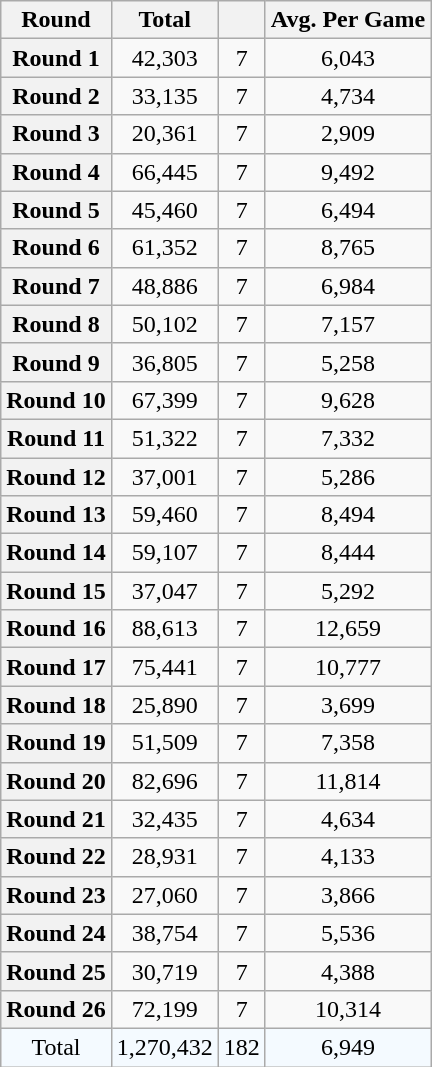<table class="wikitable plainrowheaders sortable" style="text-align:center;">
<tr>
<th>Round</th>
<th>Total</th>
<th></th>
<th>Avg. Per Game</th>
</tr>
<tr>
<th scope='row'>Round 1</th>
<td>42,303</td>
<td>7</td>
<td>6,043</td>
</tr>
<tr>
<th scope='row'>Round 2</th>
<td>33,135</td>
<td>7</td>
<td>4,734</td>
</tr>
<tr>
<th scope='row'>Round 3</th>
<td>20,361</td>
<td>7</td>
<td>2,909</td>
</tr>
<tr>
<th scope='row'>Round 4</th>
<td>66,445</td>
<td>7</td>
<td>9,492</td>
</tr>
<tr>
<th scope='row'>Round 5</th>
<td>45,460</td>
<td>7</td>
<td>6,494</td>
</tr>
<tr>
<th scope='row'>Round 6</th>
<td>61,352</td>
<td>7</td>
<td>8,765</td>
</tr>
<tr>
<th scope='row'>Round 7</th>
<td>48,886</td>
<td>7</td>
<td>6,984</td>
</tr>
<tr>
<th scope='row'>Round 8</th>
<td>50,102</td>
<td>7</td>
<td>7,157</td>
</tr>
<tr>
<th scope='row'>Round 9</th>
<td>36,805</td>
<td>7</td>
<td>5,258</td>
</tr>
<tr>
<th scope='row'>Round 10</th>
<td>67,399</td>
<td>7</td>
<td>9,628</td>
</tr>
<tr>
<th scope='row'>Round 11</th>
<td>51,322</td>
<td>7</td>
<td>7,332</td>
</tr>
<tr>
<th scope='row'>Round 12</th>
<td>37,001</td>
<td>7</td>
<td>5,286</td>
</tr>
<tr>
<th scope='row'>Round 13</th>
<td>59,460</td>
<td>7</td>
<td>8,494</td>
</tr>
<tr>
<th scope='row'>Round 14</th>
<td>59,107</td>
<td>7</td>
<td>8,444</td>
</tr>
<tr>
<th scope='row'>Round 15</th>
<td>37,047</td>
<td>7</td>
<td>5,292</td>
</tr>
<tr>
<th scope='row'>Round 16</th>
<td>88,613</td>
<td>7</td>
<td>12,659</td>
</tr>
<tr>
<th scope='row'>Round 17</th>
<td>75,441</td>
<td>7</td>
<td>10,777</td>
</tr>
<tr>
<th scope='row'>Round 18</th>
<td>25,890</td>
<td>7</td>
<td>3,699</td>
</tr>
<tr>
<th scope='row'>Round 19</th>
<td>51,509</td>
<td>7</td>
<td>7,358</td>
</tr>
<tr>
<th scope='row'>Round 20</th>
<td>82,696</td>
<td>7</td>
<td>11,814</td>
</tr>
<tr>
<th scope='row'>Round 21</th>
<td>32,435</td>
<td>7</td>
<td>4,634</td>
</tr>
<tr>
<th scope='row'>Round 22</th>
<td>28,931</td>
<td>7</td>
<td>4,133</td>
</tr>
<tr>
<th scope='row'>Round 23</th>
<td>27,060</td>
<td>7</td>
<td>3,866</td>
</tr>
<tr>
<th scope='row'>Round 24</th>
<td>38,754</td>
<td>7</td>
<td>5,536</td>
</tr>
<tr>
<th scope='row'>Round 25</th>
<td>30,719</td>
<td>7</td>
<td>4,388</td>
</tr>
<tr>
<th scope='row'>Round 26</th>
<td>72,199</td>
<td>7</td>
<td>10,314</td>
</tr>
<tr style="background:#f4faff;">
<td>Total</td>
<td>1,270,432</td>
<td>182</td>
<td>6,949</td>
</tr>
</table>
